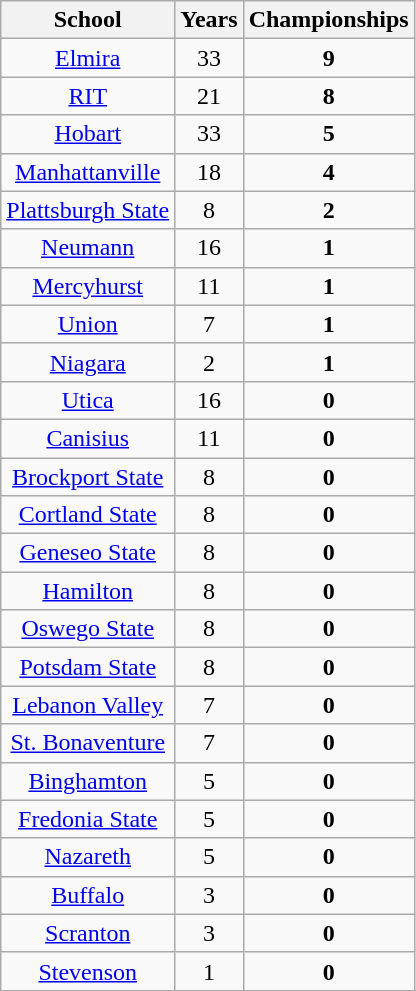<table class="wikitable sortable" style="text-align:center">
<tr>
<th>School</th>
<th>Years</th>
<th>Championships</th>
</tr>
<tr>
<td><a href='#'>Elmira</a></td>
<td>33</td>
<td><strong>9</strong></td>
</tr>
<tr>
<td><a href='#'>RIT</a></td>
<td>21</td>
<td><strong>8</strong></td>
</tr>
<tr>
<td><a href='#'>Hobart</a></td>
<td>33</td>
<td><strong>5</strong></td>
</tr>
<tr>
<td><a href='#'>Manhattanville</a></td>
<td>18</td>
<td><strong>4</strong></td>
</tr>
<tr>
<td><a href='#'>Plattsburgh State</a></td>
<td>8</td>
<td><strong>2</strong></td>
</tr>
<tr>
<td><a href='#'>Neumann</a></td>
<td>16</td>
<td><strong>1</strong></td>
</tr>
<tr>
<td><a href='#'>Mercyhurst</a></td>
<td>11</td>
<td><strong>1</strong></td>
</tr>
<tr>
<td><a href='#'>Union</a></td>
<td>7</td>
<td><strong>1</strong></td>
</tr>
<tr>
<td><a href='#'>Niagara</a></td>
<td>2</td>
<td><strong>1</strong></td>
</tr>
<tr>
<td><a href='#'>Utica</a></td>
<td>16</td>
<td><strong>0</strong></td>
</tr>
<tr>
<td><a href='#'>Canisius</a></td>
<td>11</td>
<td><strong>0</strong></td>
</tr>
<tr>
<td><a href='#'>Brockport State</a></td>
<td>8</td>
<td><strong>0</strong></td>
</tr>
<tr>
<td><a href='#'>Cortland State</a></td>
<td>8</td>
<td><strong>0</strong></td>
</tr>
<tr>
<td><a href='#'>Geneseo State</a></td>
<td>8</td>
<td><strong>0</strong></td>
</tr>
<tr>
<td><a href='#'>Hamilton</a></td>
<td>8</td>
<td><strong>0</strong></td>
</tr>
<tr>
<td><a href='#'>Oswego State</a></td>
<td>8</td>
<td><strong>0</strong></td>
</tr>
<tr>
<td><a href='#'>Potsdam State</a></td>
<td>8</td>
<td><strong>0</strong></td>
</tr>
<tr>
<td><a href='#'>Lebanon Valley</a></td>
<td>7</td>
<td><strong>0</strong></td>
</tr>
<tr>
<td><a href='#'>St. Bonaventure</a></td>
<td>7</td>
<td><strong>0</strong></td>
</tr>
<tr>
<td><a href='#'>Binghamton</a></td>
<td>5</td>
<td><strong>0</strong></td>
</tr>
<tr>
<td><a href='#'>Fredonia State</a></td>
<td>5</td>
<td><strong>0</strong></td>
</tr>
<tr>
<td><a href='#'>Nazareth</a></td>
<td>5</td>
<td><strong>0</strong></td>
</tr>
<tr>
<td><a href='#'>Buffalo</a></td>
<td>3</td>
<td><strong>0</strong></td>
</tr>
<tr>
<td><a href='#'>Scranton</a></td>
<td>3</td>
<td><strong>0</strong></td>
</tr>
<tr>
<td><a href='#'>Stevenson</a></td>
<td>1</td>
<td><strong>0</strong></td>
</tr>
<tr>
</tr>
</table>
